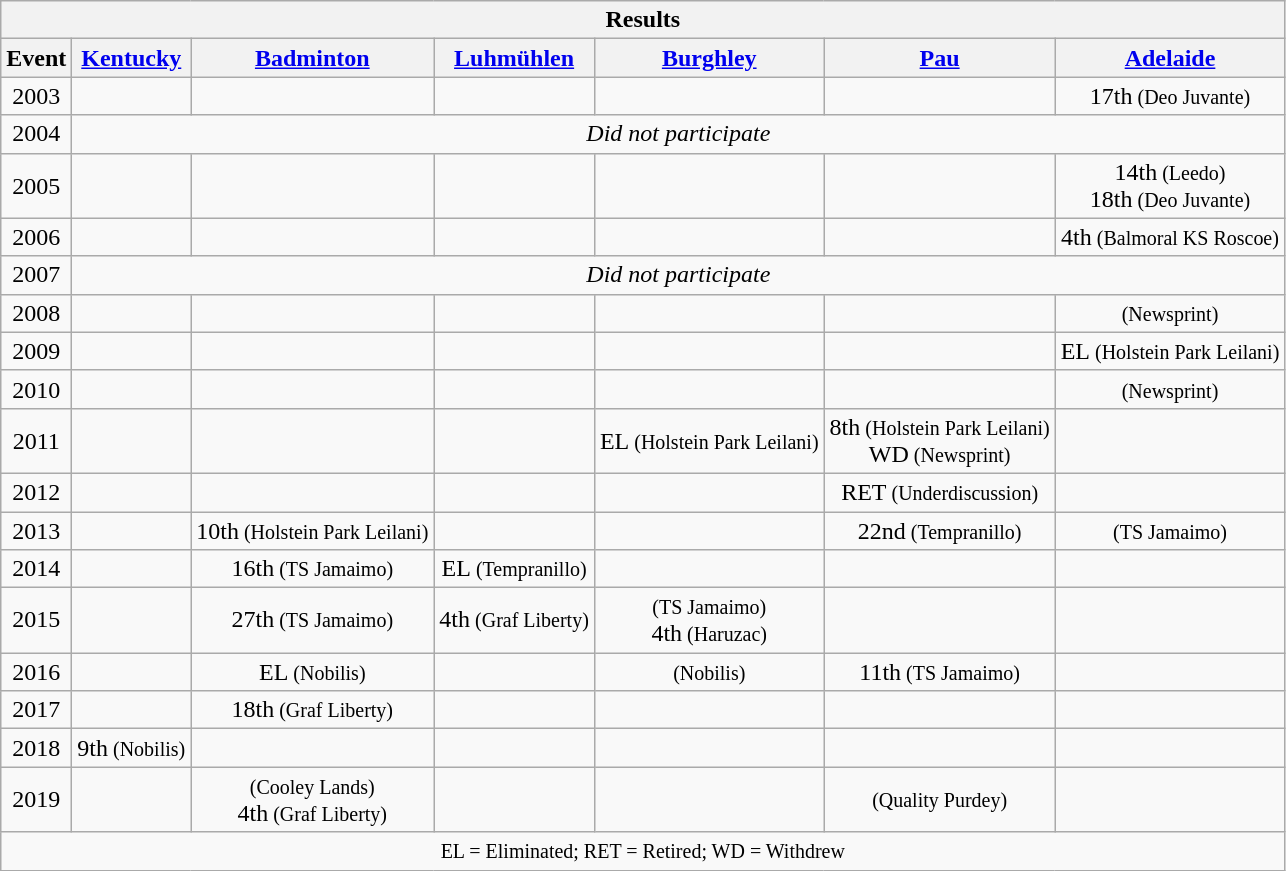<table class="wikitable" style="text-align:center">
<tr>
<th colspan="7" align="center"><strong>Results</strong></th>
</tr>
<tr>
<th>Event</th>
<th><a href='#'>Kentucky</a></th>
<th><a href='#'>Badminton</a></th>
<th><a href='#'>Luhmühlen</a></th>
<th><a href='#'>Burghley</a></th>
<th><a href='#'>Pau</a></th>
<th><a href='#'>Adelaide</a></th>
</tr>
<tr>
<td>2003</td>
<td></td>
<td></td>
<td></td>
<td></td>
<td></td>
<td>17th<small> (Deo Juvante)</small></td>
</tr>
<tr>
<td>2004</td>
<td colspan=6><em>Did not participate</em></td>
</tr>
<tr>
<td>2005</td>
<td></td>
<td></td>
<td></td>
<td></td>
<td></td>
<td>14th<small> (Leedo)</small><br>18th<small> (Deo Juvante)</small></td>
</tr>
<tr>
<td>2006</td>
<td></td>
<td></td>
<td></td>
<td></td>
<td></td>
<td>4th<small> (Balmoral KS Roscoe)</small></td>
</tr>
<tr>
<td>2007</td>
<td colspan=6><em>Did not participate</em></td>
</tr>
<tr>
<td>2008</td>
<td></td>
<td></td>
<td></td>
<td></td>
<td></td>
<td><small> (Newsprint)</small></td>
</tr>
<tr>
<td>2009</td>
<td></td>
<td></td>
<td></td>
<td></td>
<td></td>
<td>EL<small> (Holstein Park Leilani)</small></td>
</tr>
<tr>
<td>2010</td>
<td></td>
<td></td>
<td></td>
<td></td>
<td></td>
<td><small> (Newsprint)</small></td>
</tr>
<tr>
<td>2011</td>
<td></td>
<td></td>
<td></td>
<td>EL<small> (Holstein Park Leilani)</small></td>
<td>8th<small> (Holstein Park Leilani)</small><br>WD<small> (Newsprint)</small></td>
<td></td>
</tr>
<tr>
<td>2012</td>
<td></td>
<td></td>
<td></td>
<td></td>
<td>RET<small> (Underdiscussion)</small></td>
<td></td>
</tr>
<tr>
<td>2013</td>
<td></td>
<td>10th<small> (Holstein Park Leilani)</small></td>
<td></td>
<td></td>
<td>22nd<small> (Tempranillo)</small></td>
<td><small> (TS Jamaimo)</small></td>
</tr>
<tr>
<td>2014</td>
<td></td>
<td>16th<small> (TS Jamaimo)</small></td>
<td>EL<small> (Tempranillo)</small></td>
<td></td>
<td></td>
<td></td>
</tr>
<tr>
<td>2015</td>
<td></td>
<td>27th<small> (TS Jamaimo)</small></td>
<td>4th<small> (Graf Liberty)</small></td>
<td><small> (TS Jamaimo)</small><br>4th<small> (Haruzac)</small></td>
<td></td>
<td></td>
</tr>
<tr>
<td>2016</td>
<td></td>
<td>EL<small> (Nobilis)</small></td>
<td></td>
<td><small> (Nobilis)</small></td>
<td>11th<small> (TS Jamaimo)</small></td>
<td></td>
</tr>
<tr>
<td>2017</td>
<td></td>
<td>18th<small> (Graf Liberty)</small></td>
<td></td>
<td></td>
<td></td>
<td></td>
</tr>
<tr>
<td>2018</td>
<td>9th<small> (Nobilis)</small></td>
<td></td>
<td></td>
<td></td>
<td></td>
<td></td>
</tr>
<tr>
<td>2019</td>
<td></td>
<td><small> (Cooley Lands)</small><br>4th<small> (Graf Liberty)</small></td>
<td></td>
<td></td>
<td><small> (Quality Purdey)</small></td>
<td></td>
</tr>
<tr>
<td colspan="7" align="center"><small> EL = Eliminated; RET = Retired; WD = Withdrew </small></td>
</tr>
</table>
